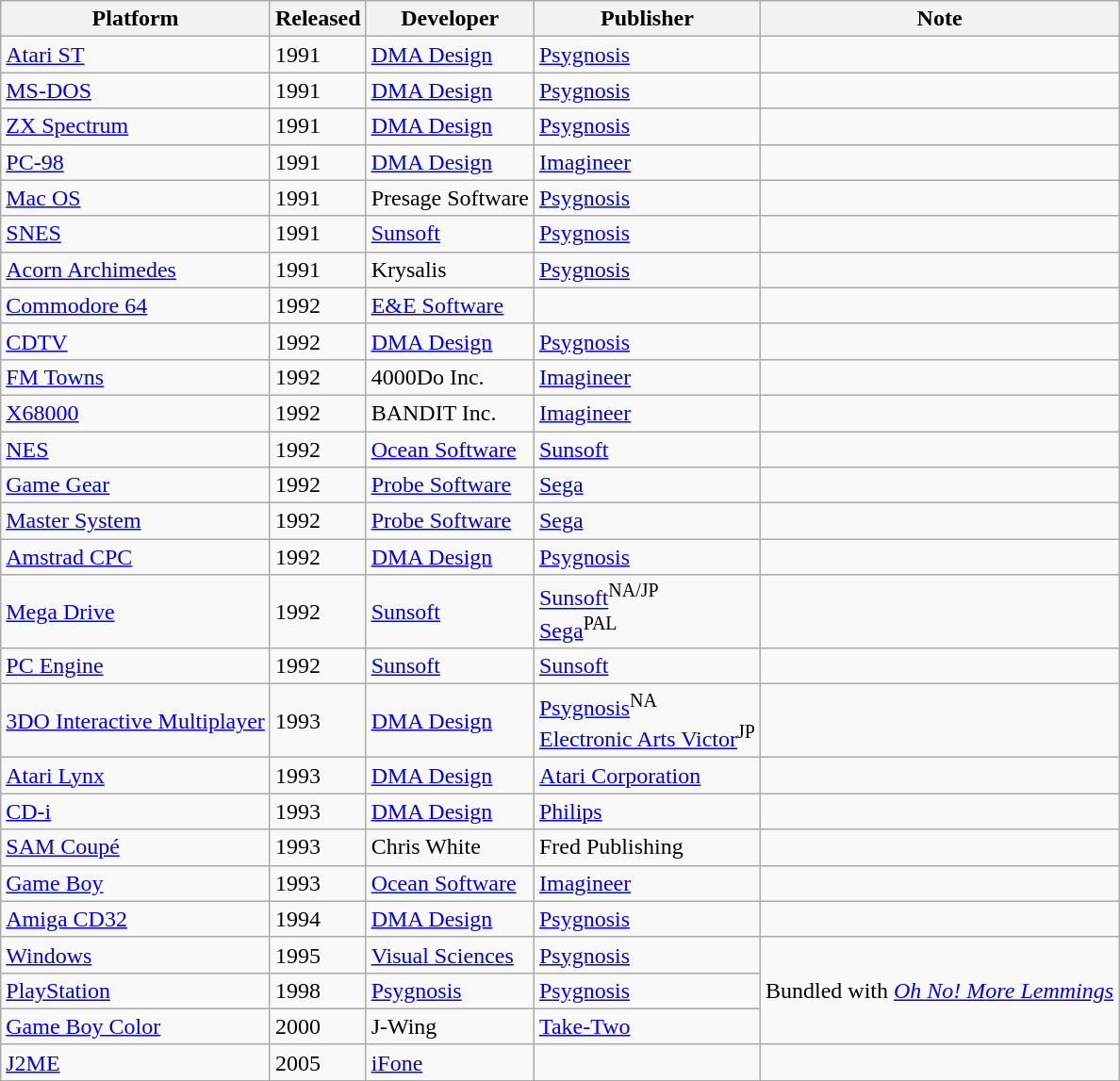<table class="wikitable sortable">
<tr>
<th>Platform</th>
<th>Released</th>
<th>Developer</th>
<th>Publisher</th>
<th>Note</th>
</tr>
<tr>
<td><a href='#'>Atari ST</a></td>
<td>1991</td>
<td><a href='#'>DMA Design</a></td>
<td><a href='#'>Psygnosis</a></td>
<td></td>
</tr>
<tr>
<td><a href='#'>MS-DOS</a></td>
<td>1991</td>
<td><a href='#'>DMA Design</a></td>
<td><a href='#'>Psygnosis</a></td>
<td></td>
</tr>
<tr>
<td><a href='#'>ZX Spectrum</a></td>
<td>1991</td>
<td><a href='#'>DMA Design</a></td>
<td><a href='#'>Psygnosis</a></td>
<td></td>
</tr>
<tr>
<td><a href='#'>PC-98</a></td>
<td>1991</td>
<td><a href='#'>DMA Design</a></td>
<td><a href='#'>Imagineer</a></td>
<td></td>
</tr>
<tr>
<td><a href='#'>Mac OS</a></td>
<td>1991</td>
<td>Presage Software</td>
<td><a href='#'>Psygnosis</a></td>
<td></td>
</tr>
<tr>
<td><a href='#'>SNES</a></td>
<td>1991</td>
<td><a href='#'>Sunsoft</a></td>
<td><a href='#'>Psygnosis</a></td>
<td></td>
</tr>
<tr>
<td><a href='#'>Acorn Archimedes</a></td>
<td>1991</td>
<td>Krysalis</td>
<td><a href='#'>Psygnosis</a></td>
<td></td>
</tr>
<tr>
<td><a href='#'>Commodore 64</a></td>
<td>1992</td>
<td><a href='#'>E&E Software</a></td>
<td></td>
<td></td>
</tr>
<tr>
<td><a href='#'>CDTV</a></td>
<td>1992</td>
<td><a href='#'>DMA Design</a></td>
<td><a href='#'>Psygnosis</a></td>
<td></td>
</tr>
<tr>
<td><a href='#'>FM Towns</a></td>
<td>1992</td>
<td>4000Do Inc.</td>
<td><a href='#'>Imagineer</a></td>
<td></td>
</tr>
<tr>
<td><a href='#'>X68000</a></td>
<td>1992</td>
<td>BANDIT Inc.</td>
<td><a href='#'>Imagineer</a></td>
<td></td>
</tr>
<tr>
<td><a href='#'>NES</a></td>
<td>1992</td>
<td><a href='#'>Ocean Software</a></td>
<td><a href='#'>Sunsoft</a></td>
<td></td>
</tr>
<tr>
<td><a href='#'>Game Gear</a></td>
<td>1992</td>
<td><a href='#'>Probe Software</a></td>
<td><a href='#'>Sega</a></td>
<td></td>
</tr>
<tr>
<td><a href='#'>Master System</a></td>
<td>1992</td>
<td><a href='#'>Probe Software</a></td>
<td><a href='#'>Sega</a></td>
<td></td>
</tr>
<tr>
<td><a href='#'>Amstrad CPC</a></td>
<td>1992</td>
<td><a href='#'>DMA Design</a></td>
<td><a href='#'>Psygnosis</a></td>
<td></td>
</tr>
<tr>
<td><a href='#'>Mega Drive</a></td>
<td>1992</td>
<td><a href='#'>Sunsoft</a></td>
<td><a href='#'>Sunsoft</a><sup>NA/JP</sup><br><a href='#'>Sega</a><sup>PAL</sup></td>
<td></td>
</tr>
<tr>
<td><a href='#'>PC Engine</a></td>
<td>1992</td>
<td><a href='#'>Sunsoft</a></td>
<td><a href='#'>Sunsoft</a></td>
<td></td>
</tr>
<tr>
<td><a href='#'>3DO Interactive Multiplayer</a></td>
<td>1993</td>
<td><a href='#'>DMA Design</a></td>
<td><a href='#'>Psygnosis</a><sup>NA</sup><br><a href='#'>Electronic Arts Victor</a><sup>JP</sup></td>
<td></td>
</tr>
<tr>
<td><a href='#'>Atari Lynx</a></td>
<td>1993</td>
<td><a href='#'>DMA Design</a></td>
<td><a href='#'>Atari Corporation</a></td>
<td></td>
</tr>
<tr>
<td><a href='#'>CD-i</a></td>
<td>1993</td>
<td><a href='#'>DMA Design</a></td>
<td><a href='#'>Philips</a></td>
<td></td>
</tr>
<tr>
<td><a href='#'>SAM Coupé</a></td>
<td>1993</td>
<td>Chris White</td>
<td>Fred Publishing</td>
<td></td>
</tr>
<tr>
<td><a href='#'>Game Boy</a></td>
<td>1993</td>
<td><a href='#'>Ocean Software</a></td>
<td><a href='#'>Imagineer</a></td>
<td></td>
</tr>
<tr>
<td><a href='#'>Amiga CD32</a></td>
<td>1994</td>
<td><a href='#'>DMA Design</a></td>
<td><a href='#'>Psygnosis</a></td>
<td></td>
</tr>
<tr>
<td><a href='#'>Windows</a></td>
<td>1995</td>
<td><a href='#'>Visual Sciences</a></td>
<td><a href='#'>Psygnosis</a></td>
<td rowspan="3">Bundled with <em><a href='#'>Oh No! More Lemmings</a></em></td>
</tr>
<tr>
<td><a href='#'>PlayStation</a></td>
<td>1998</td>
<td><a href='#'>Psygnosis</a></td>
<td><a href='#'>Psygnosis</a></td>
</tr>
<tr>
<td><a href='#'>Game Boy Color</a></td>
<td>2000</td>
<td>J-Wing</td>
<td><a href='#'>Take-Two</a></td>
</tr>
<tr>
<td><a href='#'>J2ME</a></td>
<td>2005</td>
<td><a href='#'>iFone</a></td>
<td></td>
<td></td>
</tr>
</table>
